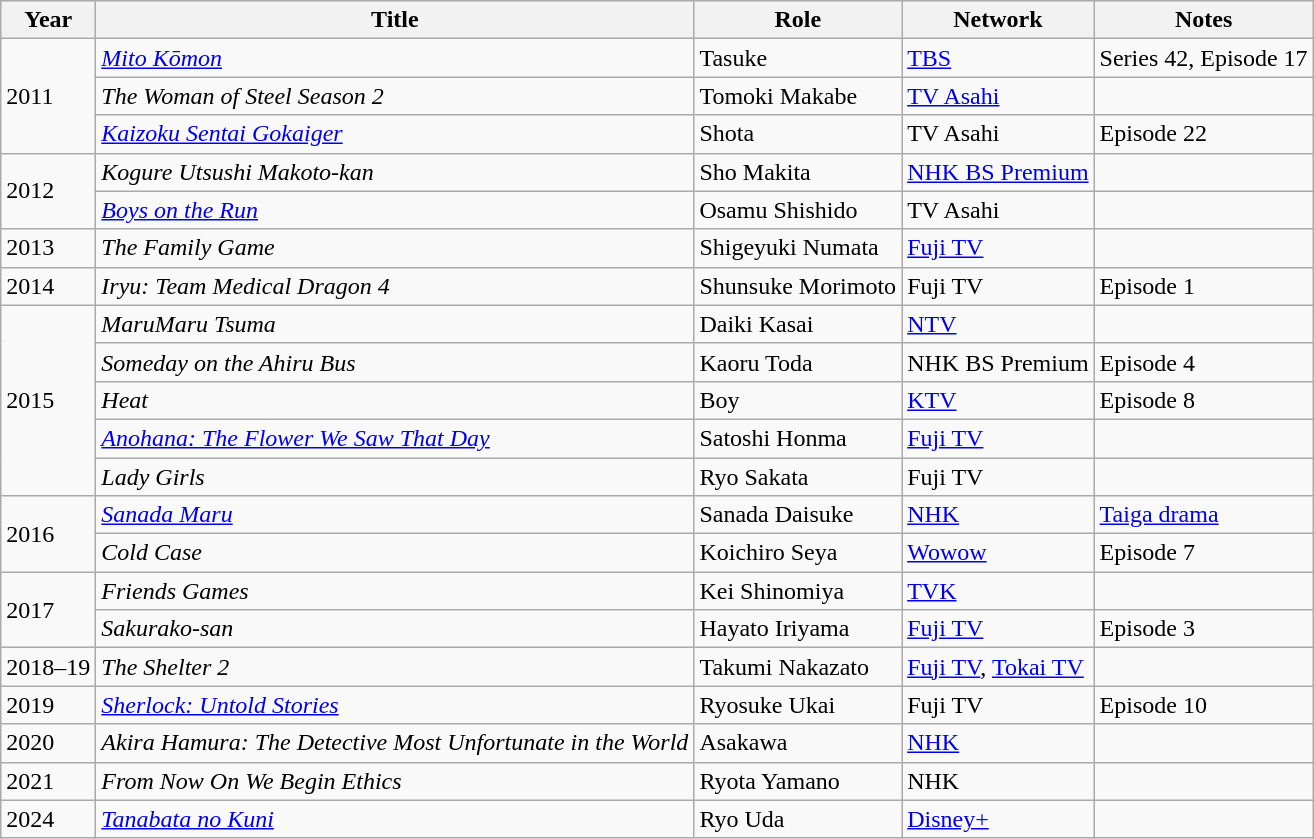<table class="wikitable">
<tr>
<th>Year</th>
<th>Title</th>
<th>Role</th>
<th>Network</th>
<th>Notes</th>
</tr>
<tr>
<td rowspan="3">2011</td>
<td><em><a href='#'>Mito Kōmon</a></em></td>
<td>Tasuke</td>
<td><a href='#'>TBS</a></td>
<td>Series 42, Episode 17</td>
</tr>
<tr>
<td><em>The Woman of Steel Season 2</em></td>
<td>Tomoki Makabe</td>
<td><a href='#'>TV Asahi</a></td>
<td></td>
</tr>
<tr>
<td><em><a href='#'>Kaizoku Sentai Gokaiger</a></em></td>
<td>Shota</td>
<td>TV Asahi</td>
<td>Episode 22</td>
</tr>
<tr>
<td rowspan="2">2012</td>
<td><em>Kogure Utsushi Makoto-kan</em></td>
<td>Sho Makita</td>
<td><a href='#'>NHK BS Premium</a></td>
<td></td>
</tr>
<tr>
<td><em><a href='#'>Boys on the Run</a></em></td>
<td>Osamu Shishido</td>
<td>TV Asahi</td>
<td></td>
</tr>
<tr>
<td>2013</td>
<td><em>The Family Game</em></td>
<td>Shigeyuki Numata</td>
<td><a href='#'>Fuji TV</a></td>
<td></td>
</tr>
<tr>
<td>2014</td>
<td><em>Iryu: Team Medical Dragon 4</em></td>
<td>Shunsuke Morimoto</td>
<td>Fuji TV</td>
<td>Episode 1</td>
</tr>
<tr>
<td rowspan="5">2015</td>
<td><em>MaruMaru Tsuma</em></td>
<td>Daiki Kasai</td>
<td><a href='#'>NTV</a></td>
<td></td>
</tr>
<tr>
<td><em>Someday on the Ahiru Bus</em></td>
<td>Kaoru Toda</td>
<td>NHK BS Premium</td>
<td>Episode 4</td>
</tr>
<tr>
<td><em>Heat</em></td>
<td>Boy</td>
<td><a href='#'>KTV</a></td>
<td>Episode 8</td>
</tr>
<tr>
<td><em><a href='#'>Anohana: The Flower We Saw That Day</a></em></td>
<td>Satoshi Honma</td>
<td><a href='#'>Fuji TV</a></td>
<td></td>
</tr>
<tr>
<td><em>Lady Girls</em></td>
<td>Ryo Sakata</td>
<td>Fuji TV</td>
<td></td>
</tr>
<tr>
<td rowspan="2">2016</td>
<td><em><a href='#'>Sanada Maru</a></em></td>
<td>Sanada Daisuke</td>
<td><a href='#'>NHK</a></td>
<td><a href='#'>Taiga drama</a></td>
</tr>
<tr>
<td><em>Cold Case</em></td>
<td>Koichiro Seya</td>
<td><a href='#'>Wowow</a></td>
<td>Episode 7</td>
</tr>
<tr>
<td rowspan="2">2017</td>
<td><em>Friends Games</em></td>
<td>Kei Shinomiya</td>
<td><a href='#'>TVK</a></td>
<td></td>
</tr>
<tr>
<td><em>Sakurako-san</em></td>
<td>Hayato Iriyama</td>
<td><a href='#'>Fuji TV</a></td>
<td>Episode 3</td>
</tr>
<tr>
<td>2018–19</td>
<td><em>The Shelter 2</em></td>
<td>Takumi Nakazato</td>
<td><a href='#'>Fuji TV</a>, <a href='#'>Tokai TV</a></td>
<td></td>
</tr>
<tr>
<td>2019</td>
<td><em><a href='#'>Sherlock: Untold Stories</a></em></td>
<td>Ryosuke Ukai</td>
<td>Fuji TV</td>
<td>Episode 10</td>
</tr>
<tr>
<td>2020</td>
<td><em>Akira Hamura: The Detective Most Unfortunate in the World</em></td>
<td>Asakawa</td>
<td><a href='#'>NHK</a></td>
<td></td>
</tr>
<tr>
<td>2021</td>
<td><em>From Now On We Begin Ethics</em></td>
<td>Ryota Yamano</td>
<td>NHK</td>
<td></td>
</tr>
<tr>
<td>2024</td>
<td><em><a href='#'>Tanabata no Kuni</a></em></td>
<td>Ryo Uda</td>
<td><a href='#'>Disney+</a></td>
<td></td>
</tr>
</table>
